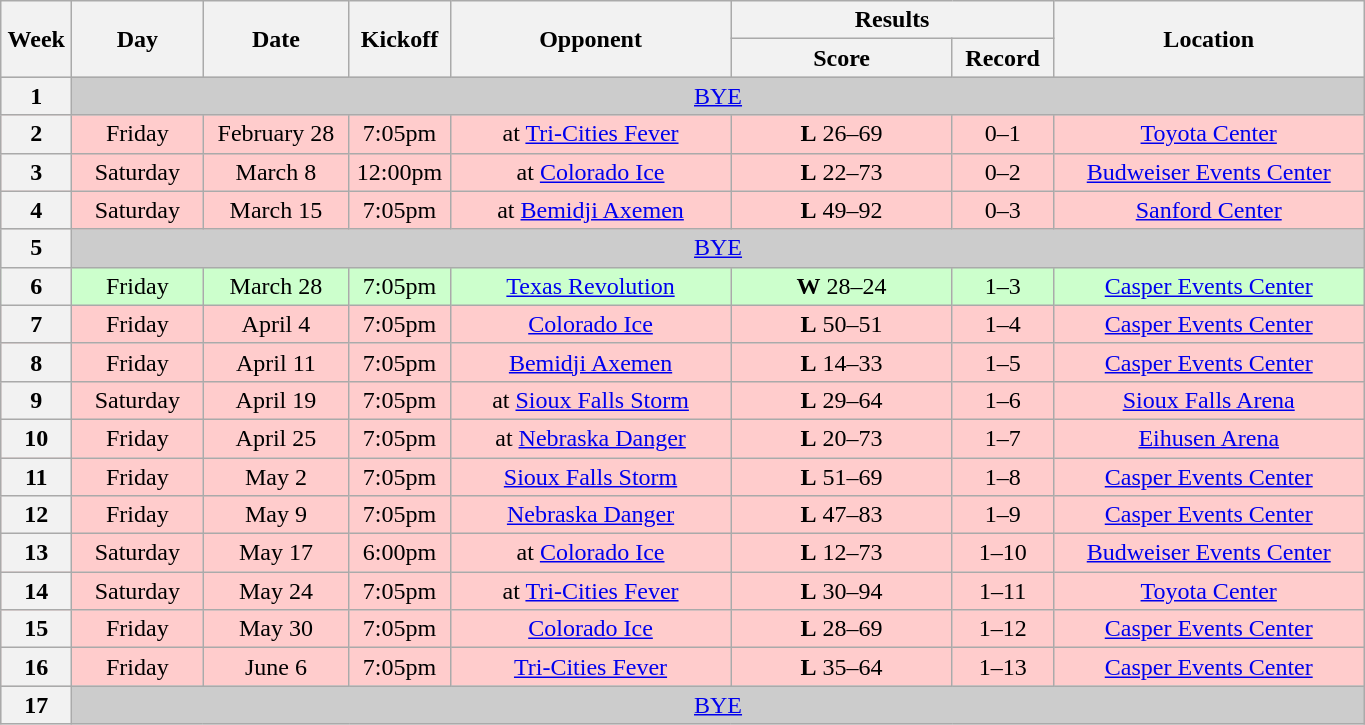<table class="wikitable">
<tr>
<th rowspan="2" width="40">Week</th>
<th rowspan="2" width="80">Day</th>
<th rowspan="2" width="90">Date</th>
<th rowspan="2" width="60">Kickoff</th>
<th rowspan="2" width="180">Opponent</th>
<th colspan="2" width="200">Results</th>
<th rowspan="2" width="200">Location</th>
</tr>
<tr>
<th width="140">Score</th>
<th width="60">Record</th>
</tr>
<tr align="center" bgcolor="#CCCCCC">
<th>1</th>
<td colSpan=7><a href='#'>BYE</a></td>
</tr>
<tr align="center" bgcolor="#FFCCCC">
<th>2</th>
<td>Friday</td>
<td>February 28</td>
<td>7:05pm</td>
<td>at <a href='#'>Tri-Cities Fever</a></td>
<td><strong>L</strong> 26–69</td>
<td>0–1</td>
<td><a href='#'>Toyota Center</a></td>
</tr>
<tr align="center" bgcolor="#FFCCCC">
<th>3</th>
<td>Saturday</td>
<td>March 8</td>
<td>12:00pm</td>
<td>at <a href='#'>Colorado Ice</a></td>
<td><strong>L</strong> 22–73</td>
<td>0–2</td>
<td><a href='#'>Budweiser Events Center</a></td>
</tr>
<tr align="center" bgcolor="#FFCCCC">
<th>4</th>
<td>Saturday</td>
<td>March 15</td>
<td>7:05pm</td>
<td>at <a href='#'>Bemidji Axemen</a></td>
<td><strong>L</strong> 49–92</td>
<td>0–3</td>
<td><a href='#'>Sanford Center</a></td>
</tr>
<tr align="center" bgcolor="#CCCCCC">
<th>5</th>
<td colSpan=7><a href='#'>BYE</a></td>
</tr>
<tr align="center" bgcolor="#CCFFCC">
<th>6</th>
<td>Friday</td>
<td>March 28</td>
<td>7:05pm</td>
<td><a href='#'>Texas Revolution</a></td>
<td><strong>W</strong> 28–24</td>
<td>1–3</td>
<td><a href='#'>Casper Events Center</a></td>
</tr>
<tr align="center" bgcolor="#FFCCCC">
<th>7</th>
<td>Friday</td>
<td>April 4</td>
<td>7:05pm</td>
<td><a href='#'>Colorado Ice</a></td>
<td><strong>L</strong> 50–51</td>
<td>1–4</td>
<td><a href='#'>Casper Events Center</a></td>
</tr>
<tr align="center" bgcolor="#FFCCCC">
<th>8</th>
<td>Friday</td>
<td>April 11</td>
<td>7:05pm</td>
<td><a href='#'>Bemidji Axemen</a></td>
<td><strong>L</strong> 14–33</td>
<td>1–5</td>
<td><a href='#'>Casper Events Center</a></td>
</tr>
<tr align="center" bgcolor="#FFCCCC">
<th>9</th>
<td>Saturday</td>
<td>April 19</td>
<td>7:05pm</td>
<td>at <a href='#'>Sioux Falls Storm</a></td>
<td><strong>L</strong> 29–64</td>
<td>1–6</td>
<td><a href='#'>Sioux Falls Arena</a></td>
</tr>
<tr align="center" bgcolor="#FFCCCC">
<th>10</th>
<td>Friday</td>
<td>April 25</td>
<td>7:05pm</td>
<td>at <a href='#'>Nebraska Danger</a></td>
<td><strong>L</strong> 20–73</td>
<td>1–7</td>
<td><a href='#'>Eihusen Arena</a></td>
</tr>
<tr align="center" bgcolor="#FFCCCC">
<th>11</th>
<td>Friday</td>
<td>May 2</td>
<td>7:05pm</td>
<td><a href='#'>Sioux Falls Storm</a></td>
<td><strong>L</strong> 51–69</td>
<td>1–8</td>
<td><a href='#'>Casper Events Center</a></td>
</tr>
<tr align="center" bgcolor="#FFCCCC">
<th>12</th>
<td>Friday</td>
<td>May 9</td>
<td>7:05pm</td>
<td><a href='#'>Nebraska Danger</a></td>
<td><strong>L</strong> 47–83</td>
<td>1–9</td>
<td><a href='#'>Casper Events Center</a></td>
</tr>
<tr align="center" bgcolor="#FFCCCC">
<th>13</th>
<td>Saturday</td>
<td>May 17</td>
<td>6:00pm</td>
<td>at <a href='#'>Colorado Ice</a></td>
<td><strong>L</strong> 12–73</td>
<td>1–10</td>
<td><a href='#'>Budweiser Events Center</a></td>
</tr>
<tr align="center" bgcolor="#FFCCCC">
<th>14</th>
<td>Saturday</td>
<td>May 24</td>
<td>7:05pm</td>
<td>at <a href='#'>Tri-Cities Fever</a></td>
<td><strong>L</strong> 30–94</td>
<td>1–11</td>
<td><a href='#'>Toyota Center</a></td>
</tr>
<tr align="center" bgcolor="#FFCCCC">
<th>15</th>
<td>Friday</td>
<td>May 30</td>
<td>7:05pm</td>
<td><a href='#'>Colorado Ice</a></td>
<td><strong>L</strong> 28–69</td>
<td>1–12</td>
<td><a href='#'>Casper Events Center</a></td>
</tr>
<tr align="center" bgcolor="#FFCCCC">
<th>16</th>
<td>Friday</td>
<td>June 6</td>
<td>7:05pm</td>
<td><a href='#'>Tri-Cities Fever</a></td>
<td><strong>L</strong> 35–64</td>
<td>1–13</td>
<td><a href='#'>Casper Events Center</a></td>
</tr>
<tr align="center" bgcolor="#CCCCCC">
<th>17</th>
<td colSpan=7><a href='#'>BYE</a></td>
</tr>
</table>
